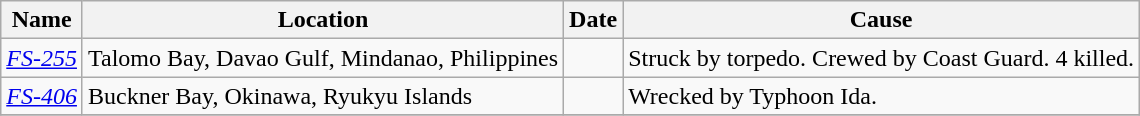<table class="wikitable sortable">
<tr>
<th>Name</th>
<th>Location</th>
<th>Date</th>
<th>Cause</th>
</tr>
<tr>
<td><a href='#'><em>FS-255</em></a></td>
<td>Talomo Bay, Davao Gulf, Mindanao, Philippines</td>
<td></td>
<td>Struck by torpedo.  Crewed by Coast Guard.  4 killed.</td>
</tr>
<tr>
<td><a href='#'><em>FS-406</em></a></td>
<td>Buckner Bay, Okinawa, Ryukyu Islands</td>
<td></td>
<td>Wrecked by Typhoon Ida.</td>
</tr>
<tr>
</tr>
</table>
